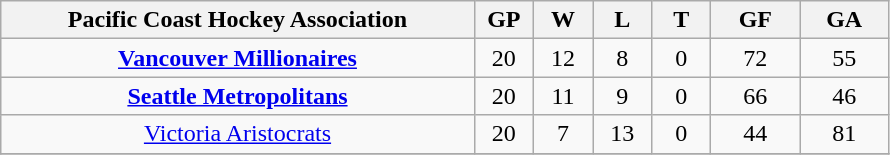<table class="wikitable" style="text-align:center;">
<tr>
<th bgcolor="#DDDDFF" width="40%">Pacific Coast Hockey Association</th>
<th bgcolor="#DDDDFF" width="5%">GP</th>
<th bgcolor="#DDDDFF" width="5%">W</th>
<th bgcolor="#DDDDFF" width="5%">L</th>
<th bgcolor="#DDDDFF" width="5%">T</th>
<th bgcolor="#DDDDFF" width="7.5%">GF</th>
<th bgcolor="#DDDDFF" width="7.5%">GA</th>
</tr>
<tr>
<td><strong><a href='#'>Vancouver Millionaires</a></strong></td>
<td>20</td>
<td>12</td>
<td>8</td>
<td>0</td>
<td>72</td>
<td>55</td>
</tr>
<tr>
<td><strong><a href='#'>Seattle Metropolitans</a></strong></td>
<td>20</td>
<td>11</td>
<td>9</td>
<td>0</td>
<td>66</td>
<td>46</td>
</tr>
<tr>
<td><a href='#'>Victoria Aristocrats</a></td>
<td>20</td>
<td>7</td>
<td>13</td>
<td>0</td>
<td>44</td>
<td>81</td>
</tr>
<tr>
</tr>
</table>
